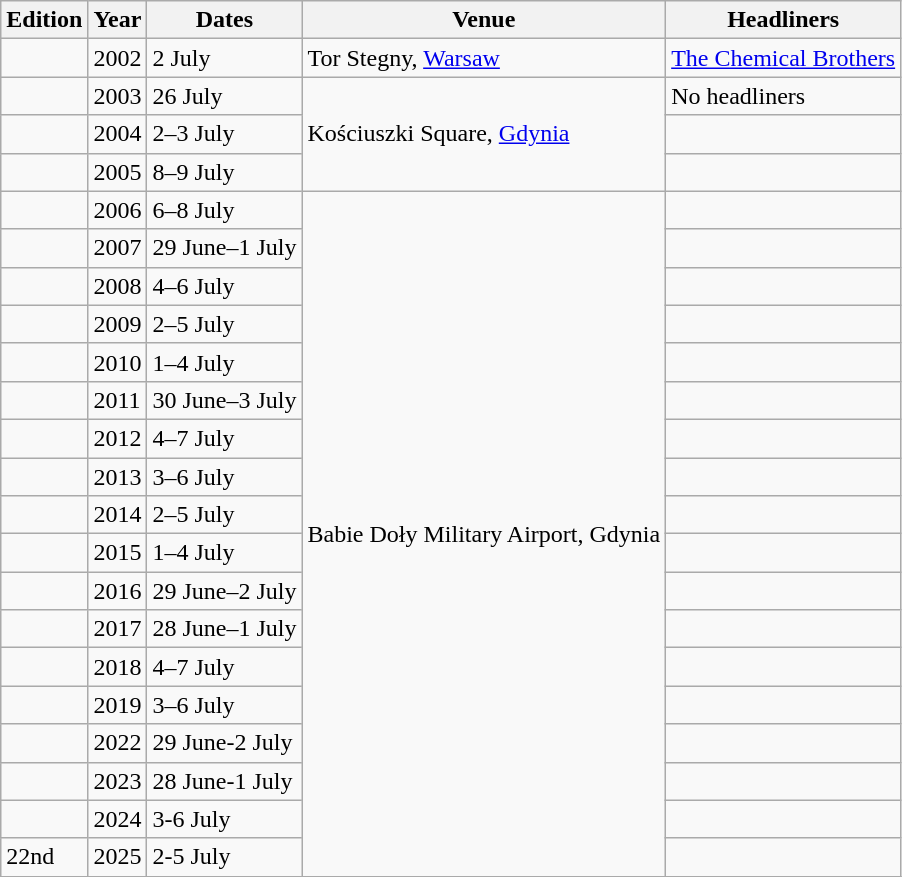<table class="wikitable sortable">
<tr>
<th>Edition</th>
<th>Year</th>
<th>Dates</th>
<th>Venue</th>
<th class="unsortable">Headliners</th>
</tr>
<tr>
<td></td>
<td>2002</td>
<td>2 July</td>
<td>Tor Stegny, <a href='#'>Warsaw</a></td>
<td><a href='#'>The Chemical Brothers</a></td>
</tr>
<tr>
<td></td>
<td>2003</td>
<td>26 July</td>
<td rowspan="3">Kościuszki Square, <a href='#'>Gdynia</a></td>
<td>No headliners</td>
</tr>
<tr>
<td></td>
<td>2004</td>
<td>2–3 July</td>
<td></td>
</tr>
<tr>
<td></td>
<td>2005</td>
<td>8–9 July</td>
<td></td>
</tr>
<tr>
<td></td>
<td>2006</td>
<td>6–8 July</td>
<td rowspan="18">Babie Doły Military Airport, Gdynia</td>
<td></td>
</tr>
<tr>
<td></td>
<td>2007</td>
<td>29 June–1 July</td>
<td></td>
</tr>
<tr>
<td></td>
<td>2008</td>
<td>4–6 July</td>
<td></td>
</tr>
<tr>
<td></td>
<td>2009</td>
<td>2–5 July</td>
<td></td>
</tr>
<tr>
<td></td>
<td>2010</td>
<td>1–4 July</td>
<td></td>
</tr>
<tr>
<td></td>
<td>2011</td>
<td>30 June–3 July</td>
<td></td>
</tr>
<tr>
<td></td>
<td>2012</td>
<td>4–7 July</td>
<td></td>
</tr>
<tr>
<td></td>
<td>2013</td>
<td>3–6 July</td>
<td></td>
</tr>
<tr>
<td></td>
<td>2014</td>
<td>2–5 July</td>
<td></td>
</tr>
<tr>
<td></td>
<td>2015</td>
<td>1–4 July</td>
<td></td>
</tr>
<tr>
<td></td>
<td>2016</td>
<td>29 June–2 July</td>
<td></td>
</tr>
<tr>
<td></td>
<td>2017</td>
<td>28 June–1 July</td>
<td></td>
</tr>
<tr>
<td></td>
<td>2018</td>
<td>4–7 July</td>
<td></td>
</tr>
<tr>
<td></td>
<td>2019</td>
<td>3–6 July</td>
<td></td>
</tr>
<tr>
<td></td>
<td>2022</td>
<td>29 June-2 July</td>
<td></td>
</tr>
<tr>
<td></td>
<td>2023</td>
<td>28 June-1 July</td>
<td></td>
</tr>
<tr>
<td></td>
<td>2024</td>
<td>3-6 July</td>
<td></td>
</tr>
<tr>
<td>22nd</td>
<td>2025</td>
<td>2-5 July</td>
<td></td>
</tr>
<tr>
</tr>
</table>
